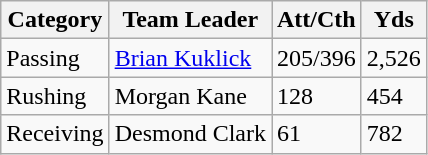<table class="wikitable">
<tr>
<th>Category</th>
<th>Team Leader</th>
<th>Att/Cth</th>
<th>Yds</th>
</tr>
<tr style="background: ##ddffdd;">
<td>Passing</td>
<td><a href='#'>Brian Kuklick</a></td>
<td>205/396</td>
<td>2,526</td>
</tr>
<tr style="background: ##ffdddd;">
<td>Rushing</td>
<td>Morgan Kane</td>
<td>128</td>
<td>454</td>
</tr>
<tr style="background: ##ddffdd;">
<td>Receiving</td>
<td>Desmond Clark</td>
<td>61</td>
<td>782</td>
</tr>
</table>
